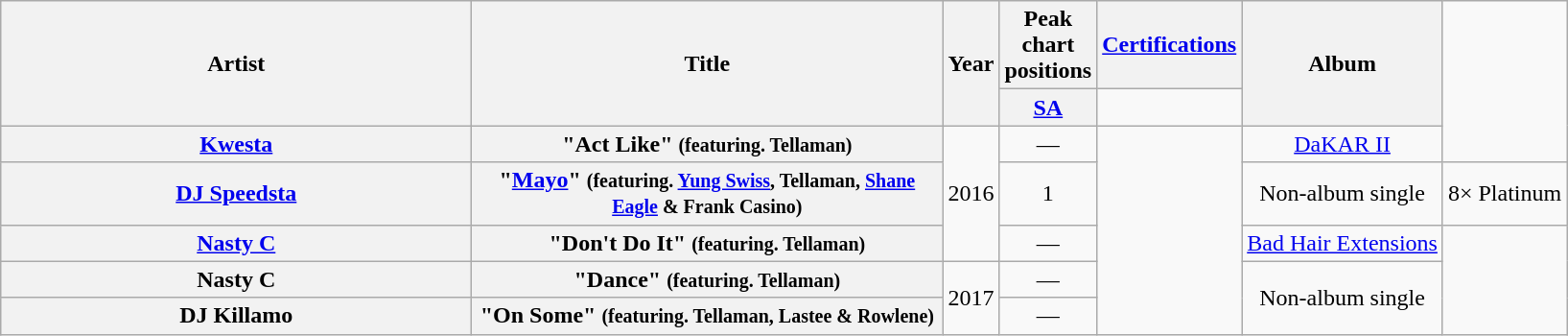<table class="wikitable plainrowheaders" style="text-align:center;">
<tr>
<th rowspan="2" scope="col" style="width:20em;">Artist</th>
<th rowspan="2" scope="col" style="width:20em;">Title</th>
<th rowspan="2" scope="col">Year</th>
<th colspan="1" scope="col">Peak chart positions</th>
<th scope="col"><a href='#'>Certifications</a></th>
<th rowspan="2" scope="col">Album</th>
</tr>
<tr>
<th scope="col" style="width:3em;"><a href='#'>SA</a></th>
</tr>
<tr>
<th scope="row"><a href='#'>Kwesta</a></th>
<th scope="row">"Act Like"  <small>(featuring. Tellaman)</small></th>
<td rowspan="3">2016</td>
<td>—</td>
<td rowspan="5"></td>
<td><a href='#'>DaKAR II</a></td>
</tr>
<tr>
<th scope="row"><a href='#'>DJ Speedsta</a></th>
<th scope="row">"<a href='#'>Mayo</a>" <small>(featuring. <a href='#'>Yung Swiss</a>, Tellaman, <a href='#'>Shane Eagle</a> & Frank Casino)</small></th>
<td>1</td>
<td>Non-album single</td>
<td>8× Platinum</td>
</tr>
<tr>
<th scope="row"><a href='#'>Nasty C</a></th>
<th scope="row">"Don't Do It" <small>(featuring. Tellaman)</small></th>
<td>—</td>
<td><a href='#'>Bad Hair Extensions</a></td>
</tr>
<tr>
<th scope="row">Nasty C</th>
<th scope="row">"Dance" <small>(featuring. Tellaman)</small></th>
<td rowspan="2">2017</td>
<td>—</td>
<td rowspan="2">Non-album single</td>
</tr>
<tr>
<th scope="row">DJ Killamo</th>
<th scope="row">"On Some" <small>(featuring. Tellaman, Lastee & Rowlene)</small></th>
<td>—</td>
</tr>
</table>
